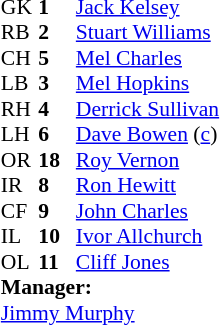<table cellspacing="0" cellpadding="0" style="font-size:90%; margin:0.2em auto;">
<tr>
<th width="25"></th>
<th width="25"></th>
</tr>
<tr>
<td>GK</td>
<td><strong>1</strong></td>
<td><a href='#'>Jack Kelsey</a></td>
</tr>
<tr>
<td>RB</td>
<td><strong>2</strong></td>
<td><a href='#'>Stuart Williams</a></td>
</tr>
<tr>
<td>CH</td>
<td><strong>5</strong></td>
<td><a href='#'>Mel Charles</a></td>
</tr>
<tr>
<td>LB</td>
<td><strong>3</strong></td>
<td><a href='#'>Mel Hopkins</a></td>
</tr>
<tr>
<td>RH</td>
<td><strong>4</strong></td>
<td><a href='#'>Derrick Sullivan</a></td>
</tr>
<tr>
<td>LH</td>
<td><strong>6</strong></td>
<td><a href='#'>Dave Bowen</a> (<a href='#'>c</a>)</td>
</tr>
<tr>
<td>OR</td>
<td><strong>18</strong></td>
<td><a href='#'>Roy Vernon</a></td>
</tr>
<tr>
<td>IR</td>
<td><strong>8</strong></td>
<td><a href='#'>Ron Hewitt</a></td>
</tr>
<tr>
<td>CF</td>
<td><strong>9</strong></td>
<td><a href='#'>John Charles</a></td>
</tr>
<tr>
<td>IL</td>
<td><strong>10</strong></td>
<td><a href='#'>Ivor Allchurch</a></td>
</tr>
<tr>
<td>OL</td>
<td><strong>11</strong></td>
<td><a href='#'>Cliff Jones</a></td>
</tr>
<tr>
<td colspan=3><strong>Manager:</strong></td>
</tr>
<tr>
<td colspan=4><a href='#'>Jimmy Murphy</a></td>
</tr>
</table>
